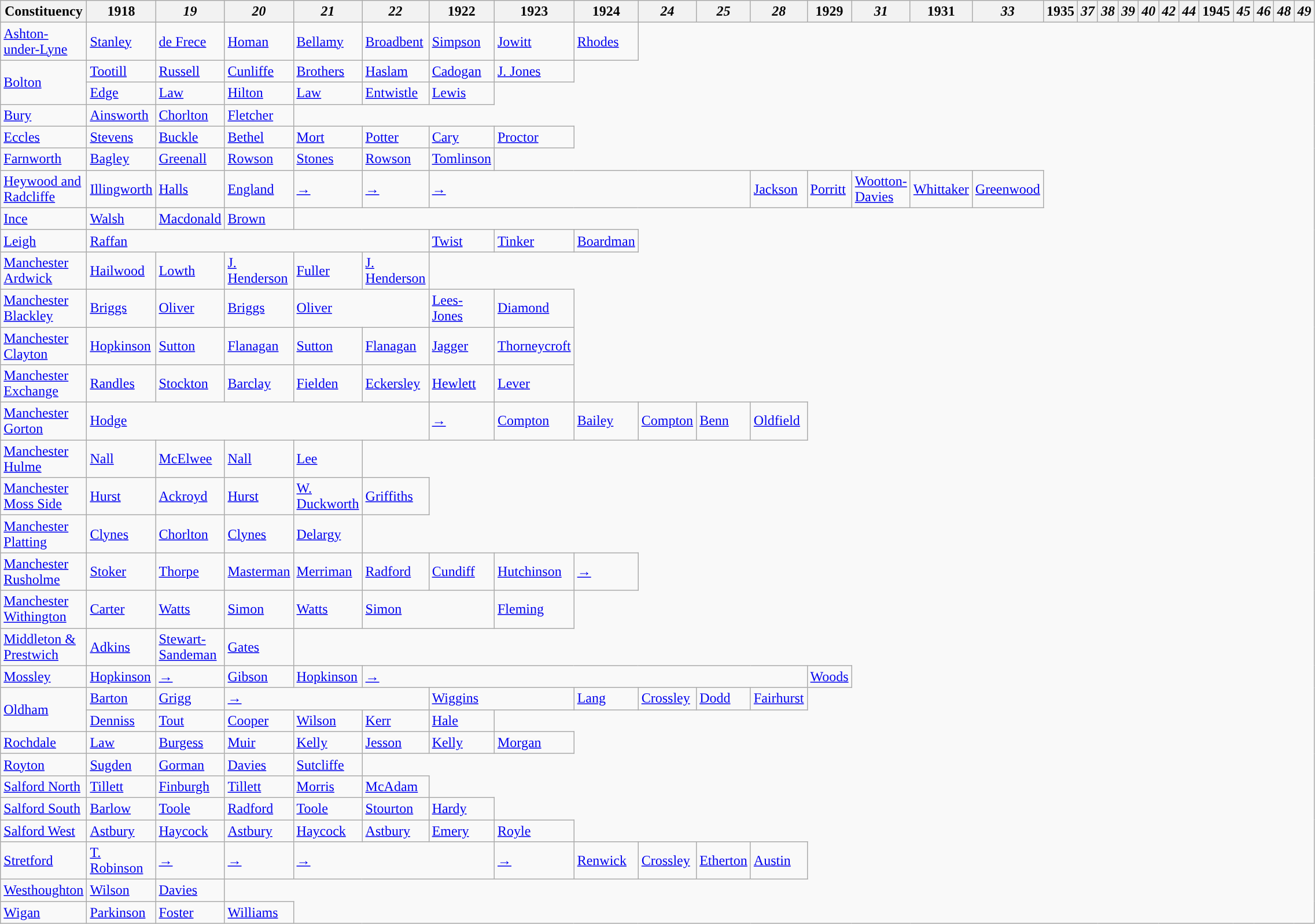<table class="wikitable">
<tr>
<th>Constituency</th>
<th>1918</th>
<th><em>19</em></th>
<th><em>20</em></th>
<th><em>21</em></th>
<th><em>22</em></th>
<th>1922</th>
<th>1923</th>
<th>1924</th>
<th><em>24</em></th>
<th><em>25</em></th>
<th><em>28</em></th>
<th>1929</th>
<th><em>31</em></th>
<th>1931</th>
<th><em>33</em></th>
<th>1935</th>
<th><em>37</em></th>
<th><em>38</em></th>
<th><em>39</em></th>
<th><em>40</em></th>
<th><em>42</em></th>
<th><em>44</em></th>
<th>1945</th>
<th><em>45</em></th>
<th><em>46</em></th>
<th><em>48</em></th>
<th><em>49</em></th>
</tr>
<tr>
<td><a href='#'>Ashton-under-Lyne</a></td>
<td><a href='#'>Stanley</a></td>
<td><a href='#'>de Frece</a></td>
<td><a href='#'>Homan</a></td>
<td><a href='#'>Bellamy</a></td>
<td><a href='#'>Broadbent</a></td>
<td><a href='#'>Simpson</a></td>
<td><a href='#'>Jowitt</a></td>
<td><a href='#'>Rhodes</a></td>
</tr>
<tr>
<td rowspan="2"><a href='#'>Bolton</a></td>
<td><a href='#'>Tootill</a></td>
<td><a href='#'>Russell</a></td>
<td><a href='#'>Cunliffe</a></td>
<td><a href='#'>Brothers</a></td>
<td><a href='#'>Haslam</a></td>
<td><a href='#'>Cadogan</a></td>
<td><a href='#'>J. Jones</a></td>
</tr>
<tr>
<td><a href='#'>Edge</a></td>
<td><a href='#'>Law</a></td>
<td><a href='#'>Hilton</a></td>
<td><a href='#'>Law</a></td>
<td><a href='#'>Entwistle</a></td>
<td><a href='#'>Lewis</a></td>
</tr>
<tr>
<td><a href='#'>Bury</a></td>
<td><a href='#'>Ainsworth</a></td>
<td><a href='#'>Chorlton</a></td>
<td><a href='#'>Fletcher</a></td>
</tr>
<tr>
<td><a href='#'>Eccles</a></td>
<td><a href='#'>Stevens</a></td>
<td><a href='#'>Buckle</a></td>
<td><a href='#'>Bethel</a></td>
<td><a href='#'>Mort</a></td>
<td><a href='#'>Potter</a></td>
<td><a href='#'>Cary</a></td>
<td><a href='#'>Proctor</a></td>
</tr>
<tr>
<td><a href='#'>Farnworth</a></td>
<td><a href='#'>Bagley</a></td>
<td><a href='#'>Greenall</a></td>
<td><a href='#'>Rowson</a></td>
<td><a href='#'>Stones</a></td>
<td><a href='#'>Rowson</a></td>
<td><a href='#'>Tomlinson</a></td>
</tr>
<tr>
<td><a href='#'>Heywood and Radcliffe</a></td>
<td><a href='#'>Illingworth</a></td>
<td><a href='#'>Halls</a></td>
<td><a href='#'>England</a></td>
<td><a href='#'>→</a></td>
<td><a href='#'>→</a></td>
<td colspan="5"><a href='#'>→</a></td>
<td><a href='#'>Jackson</a></td>
<td><a href='#'>Porritt</a></td>
<td><a href='#'>Wootton-Davies</a></td>
<td><a href='#'>Whittaker</a></td>
<td><a href='#'>Greenwood</a></td>
</tr>
<tr>
<td><a href='#'>Ince</a></td>
<td><a href='#'>Walsh</a></td>
<td><a href='#'>Macdonald</a></td>
<td><a href='#'>Brown</a></td>
</tr>
<tr>
<td><a href='#'>Leigh</a></td>
<td colspan="5"><a href='#'>Raffan</a></td>
<td><a href='#'>Twist</a></td>
<td><a href='#'>Tinker</a></td>
<td><a href='#'>Boardman</a></td>
</tr>
<tr>
<td><a href='#'>Manchester Ardwick</a></td>
<td><a href='#'>Hailwood</a></td>
<td><a href='#'>Lowth</a></td>
<td><a href='#'>J. Henderson</a></td>
<td><a href='#'>Fuller</a></td>
<td><a href='#'>J. Henderson</a></td>
</tr>
<tr>
<td><a href='#'>Manchester Blackley</a></td>
<td><a href='#'>Briggs</a></td>
<td><a href='#'>Oliver</a></td>
<td><a href='#'>Briggs</a></td>
<td colspan="2"><a href='#'>Oliver</a></td>
<td><a href='#'>Lees-Jones</a></td>
<td><a href='#'>Diamond</a></td>
</tr>
<tr>
<td><a href='#'>Manchester Clayton</a></td>
<td><a href='#'>Hopkinson</a></td>
<td><a href='#'>Sutton</a></td>
<td><a href='#'>Flanagan</a></td>
<td><a href='#'>Sutton</a></td>
<td><a href='#'>Flanagan</a></td>
<td><a href='#'>Jagger</a></td>
<td><a href='#'>Thorneycroft</a></td>
</tr>
<tr>
<td><a href='#'>Manchester Exchange</a></td>
<td><a href='#'>Randles</a></td>
<td><a href='#'>Stockton</a></td>
<td><a href='#'>Barclay</a></td>
<td><a href='#'>Fielden</a></td>
<td><a href='#'>Eckersley</a></td>
<td><a href='#'>Hewlett</a></td>
<td><a href='#'>Lever</a></td>
</tr>
<tr>
<td><a href='#'>Manchester Gorton</a></td>
<td colspan="5"><a href='#'>Hodge</a></td>
<td><a href='#'>→</a></td>
<td><a href='#'>Compton</a></td>
<td><a href='#'>Bailey</a></td>
<td><a href='#'>Compton</a></td>
<td><a href='#'>Benn</a></td>
<td><a href='#'>Oldfield</a></td>
</tr>
<tr>
<td><a href='#'>Manchester Hulme</a></td>
<td><a href='#'>Nall</a></td>
<td><a href='#'>McElwee</a></td>
<td><a href='#'>Nall</a></td>
<td><a href='#'>Lee</a></td>
</tr>
<tr>
<td><a href='#'>Manchester Moss Side</a></td>
<td><a href='#'>Hurst</a></td>
<td><a href='#'>Ackroyd</a></td>
<td><a href='#'>Hurst</a></td>
<td><a href='#'>W. Duckworth</a></td>
<td><a href='#'>Griffiths</a></td>
</tr>
<tr>
<td><a href='#'>Manchester Platting</a></td>
<td><a href='#'>Clynes</a></td>
<td><a href='#'>Chorlton</a></td>
<td><a href='#'>Clynes</a></td>
<td><a href='#'>Delargy</a></td>
</tr>
<tr>
<td><a href='#'>Manchester Rusholme</a></td>
<td><a href='#'>Stoker</a></td>
<td><a href='#'>Thorpe</a></td>
<td><a href='#'>Masterman</a></td>
<td><a href='#'>Merriman</a></td>
<td><a href='#'>Radford</a></td>
<td><a href='#'>Cundiff</a></td>
<td><a href='#'>Hutchinson</a></td>
<td><a href='#'>→</a></td>
</tr>
<tr>
<td><a href='#'>Manchester Withington</a></td>
<td><a href='#'>Carter</a></td>
<td><a href='#'>Watts</a></td>
<td><a href='#'>Simon</a></td>
<td><a href='#'>Watts</a></td>
<td colspan="2"><a href='#'>Simon</a></td>
<td><a href='#'>Fleming</a></td>
</tr>
<tr>
<td><a href='#'>Middleton & Prestwich</a></td>
<td><a href='#'>Adkins</a></td>
<td><a href='#'>Stewart-Sandeman</a></td>
<td><a href='#'>Gates</a></td>
</tr>
<tr>
<td><a href='#'>Mossley</a></td>
<td><a href='#'>Hopkinson</a></td>
<td><a href='#'>→</a></td>
<td><a href='#'>Gibson</a></td>
<td><a href='#'>Hopkinson</a></td>
<td colspan="7"><a href='#'>→</a></td>
<td><a href='#'>Woods</a></td>
</tr>
<tr>
<td rowspan="2"><a href='#'>Oldham</a></td>
<td><a href='#'>Barton</a></td>
<td><a href='#'>Grigg</a></td>
<td colspan="3"><a href='#'>→</a></td>
<td colspan="2"><a href='#'>Wiggins</a></td>
<td><a href='#'>Lang</a></td>
<td><a href='#'>Crossley</a></td>
<td><a href='#'>Dodd</a></td>
<td><a href='#'>Fairhurst</a></td>
</tr>
<tr>
<td><a href='#'>Denniss</a></td>
<td><a href='#'>Tout</a></td>
<td><a href='#'>Cooper</a></td>
<td><a href='#'>Wilson</a></td>
<td><a href='#'>Kerr</a></td>
<td><a href='#'>Hale</a></td>
</tr>
<tr>
<td><a href='#'>Rochdale</a></td>
<td><a href='#'>Law</a></td>
<td><a href='#'>Burgess</a></td>
<td><a href='#'>Muir</a></td>
<td><a href='#'>Kelly</a></td>
<td><a href='#'>Jesson</a></td>
<td><a href='#'>Kelly</a></td>
<td><a href='#'>Morgan</a></td>
</tr>
<tr>
<td><a href='#'>Royton</a></td>
<td><a href='#'>Sugden</a></td>
<td><a href='#'>Gorman</a></td>
<td><a href='#'>Davies</a></td>
<td><a href='#'>Sutcliffe</a></td>
</tr>
<tr>
<td><a href='#'>Salford North</a></td>
<td><a href='#'>Tillett</a></td>
<td><a href='#'>Finburgh</a></td>
<td><a href='#'>Tillett</a></td>
<td><a href='#'>Morris</a></td>
<td><a href='#'>McAdam</a></td>
</tr>
<tr>
<td><a href='#'>Salford South</a></td>
<td><a href='#'>Barlow</a></td>
<td><a href='#'>Toole</a></td>
<td><a href='#'>Radford</a></td>
<td><a href='#'>Toole</a></td>
<td><a href='#'>Stourton</a></td>
<td><a href='#'>Hardy</a></td>
</tr>
<tr>
<td><a href='#'>Salford West</a></td>
<td><a href='#'>Astbury</a></td>
<td><a href='#'>Haycock</a></td>
<td><a href='#'>Astbury</a></td>
<td><a href='#'>Haycock</a></td>
<td><a href='#'>Astbury</a></td>
<td><a href='#'>Emery</a></td>
<td><a href='#'>Royle</a></td>
</tr>
<tr>
<td><a href='#'>Stretford</a></td>
<td><a href='#'>T. Robinson</a></td>
<td><a href='#'>→</a></td>
<td><a href='#'>→</a></td>
<td colspan="3"><a href='#'>→</a></td>
<td><a href='#'>→</a></td>
<td><a href='#'>Renwick</a></td>
<td><a href='#'>Crossley</a></td>
<td><a href='#'>Etherton</a></td>
<td><a href='#'>Austin</a></td>
</tr>
<tr>
<td><a href='#'>Westhoughton</a></td>
<td><a href='#'>Wilson</a></td>
<td><a href='#'>Davies</a></td>
</tr>
<tr>
<td><a href='#'>Wigan</a></td>
<td><a href='#'>Parkinson</a></td>
<td><a href='#'>Foster</a></td>
<td><a href='#'>Williams</a></td>
</tr>
</table>
